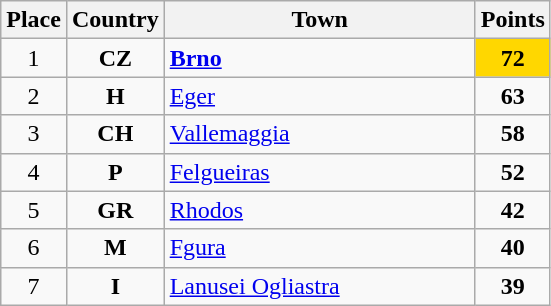<table class="wikitable" style="text-align;">
<tr>
<th width="25">Place</th>
<th width="25">Country</th>
<th width="200">Town</th>
<th width="25">Points</th>
</tr>
<tr>
<td align="center">1</td>
<td align="center"><strong>CZ</strong></td>
<td align="left"><strong><a href='#'>Brno</a></strong></td>
<td align="center"; style="background-color:gold;"><strong>72</strong></td>
</tr>
<tr>
<td align="center">2</td>
<td align="center"><strong>H</strong></td>
<td align="left"><a href='#'>Eger</a></td>
<td align="center"><strong>63</strong></td>
</tr>
<tr>
<td align="center">3</td>
<td align="center"><strong>CH</strong></td>
<td align="left"><a href='#'>Vallemaggia</a></td>
<td align="center"><strong>58</strong></td>
</tr>
<tr>
<td align="center">4</td>
<td align="center"><strong>P</strong></td>
<td align="left"><a href='#'>Felgueiras</a></td>
<td align="center"><strong>52</strong></td>
</tr>
<tr>
<td align="center">5</td>
<td align="center"><strong>GR</strong></td>
<td align="left"><a href='#'>Rhodos</a></td>
<td align="center"><strong>42</strong></td>
</tr>
<tr>
<td align="center">6</td>
<td align="center"><strong>M</strong></td>
<td align="left"><a href='#'>Fgura</a></td>
<td align="center"><strong>40</strong></td>
</tr>
<tr>
<td align="center">7</td>
<td align="center"><strong>I</strong></td>
<td align="left"><a href='#'>Lanusei Ogliastra</a></td>
<td align="center"><strong>39</strong></td>
</tr>
</table>
